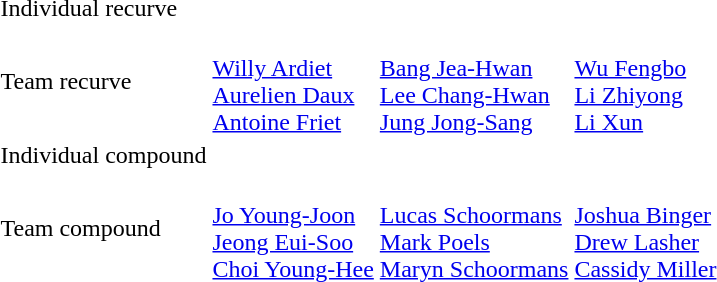<table>
<tr>
<td>Individual recurve</td>
<td></td>
<td></td>
<td></td>
</tr>
<tr>
<td>Team recurve</td>
<td><br><a href='#'>Willy Ardiet</a><br><a href='#'>Aurelien Daux</a><br><a href='#'>Antoine Friet</a></td>
<td><br><a href='#'>Bang Jea-Hwan</a><br><a href='#'>Lee Chang-Hwan</a><br><a href='#'>Jung Jong-Sang</a></td>
<td><br><a href='#'>Wu Fengbo</a><br><a href='#'>Li Zhiyong</a><br><a href='#'>Li Xun</a></td>
</tr>
<tr>
<td>Individual compound</td>
<td></td>
<td></td>
<td></td>
</tr>
<tr>
<td>Team compound</td>
<td><br><a href='#'>Jo Young-Joon</a><br><a href='#'>Jeong Eui-Soo</a><br><a href='#'>Choi Young-Hee</a></td>
<td><br><a href='#'>Lucas Schoormans</a><br><a href='#'>Mark Poels</a><br><a href='#'>Maryn Schoormans</a></td>
<td><br><a href='#'>Joshua Binger</a><br><a href='#'>Drew Lasher</a><br><a href='#'>Cassidy Miller</a></td>
</tr>
</table>
